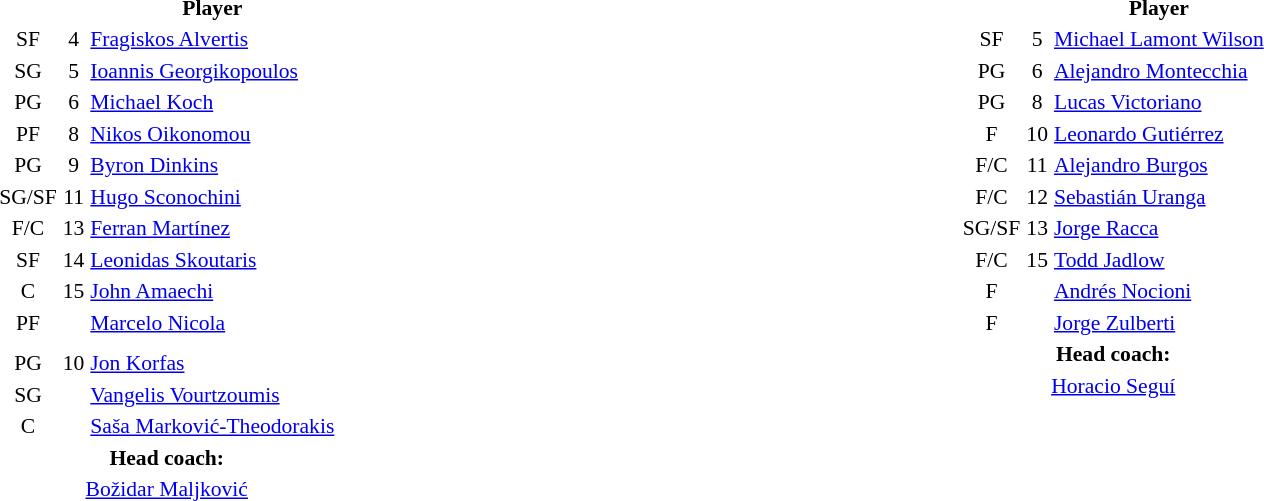<table width=100%>
<tr>
<td valign="top" width="50%"><br><table class="toccolours sortable" style="font-size:90%; text-align:center;" align=center>
<tr>
<th></th>
<th></th>
<th>Player</th>
</tr>
<tr>
<td>SF</td>
<td>4</td>
<td align=left> <a href='#'>Fragiskos Alvertis</a></td>
</tr>
<tr>
<td>SG</td>
<td>5</td>
<td align=left> <a href='#'>Ioannis Georgikopoulos</a></td>
</tr>
<tr>
<td>PG</td>
<td>6</td>
<td align=left> <a href='#'>Michael Koch</a></td>
</tr>
<tr>
<td>PF</td>
<td>8</td>
<td align=left> <a href='#'>Nikos Oikonomou</a></td>
</tr>
<tr>
<td>PG</td>
<td>9</td>
<td align=left> <a href='#'>Byron Dinkins</a></td>
</tr>
<tr>
<td>SG/SF</td>
<td>11</td>
<td align=left>  <a href='#'>Hugo Sconochini</a></td>
</tr>
<tr>
<td>F/C</td>
<td>13</td>
<td align=left> <a href='#'>Ferran Martínez</a></td>
</tr>
<tr>
<td>SF</td>
<td>14</td>
<td align=left> <a href='#'>Leonidas Skoutaris</a></td>
</tr>
<tr>
<td>C</td>
<td>15</td>
<td align=left> <a href='#'>John Amaechi</a></td>
</tr>
<tr>
<td>PF</td>
<td></td>
<td align=left>  <a href='#'>Marcelo Nicola</a></td>
</tr>
<tr>
</tr>
<tr class="sortbottom">
<td colspan=3></td>
</tr>
<tr>
<td>PG</td>
<td>10</td>
<td align=left>  <a href='#'>Jon Korfas</a></td>
</tr>
<tr>
<td>SG</td>
<td></td>
<td align=left> <a href='#'>Vangelis Vourtzoumis</a></td>
</tr>
<tr>
<td>C</td>
<td></td>
<td align=left> <a href='#'>Saša Marković-Theodorakis</a></td>
</tr>
<tr class="sortbottom">
<td colspan=3><strong>Head coach:</strong></td>
</tr>
<tr class="sortbottom">
<td colspan=4 align=center> <a href='#'>Božidar Maljković</a></td>
</tr>
</table>
</td>
<td valign="top" width="50%"><br><table class="toccolours sortable" style="font-size:90%; text-align:center;" align=center>
<tr>
<th></th>
<th></th>
<th>Player</th>
</tr>
<tr>
<td>SF</td>
<td>5</td>
<td align=left> <a href='#'>Michael Lamont Wilson</a></td>
</tr>
<tr>
<td>PG</td>
<td>6</td>
<td align=left>  <a href='#'>Alejandro Montecchia</a></td>
</tr>
<tr>
<td>PG</td>
<td>8</td>
<td align=left>  <a href='#'>Lucas Victoriano</a></td>
</tr>
<tr>
<td>F</td>
<td>10</td>
<td align=left> <a href='#'>Leonardo Gutiérrez</a></td>
</tr>
<tr>
<td>F/C</td>
<td>11</td>
<td align=left> <a href='#'>Alejandro Burgos</a></td>
</tr>
<tr>
<td>F/C</td>
<td>12</td>
<td align=left> <a href='#'>Sebastián Uranga</a></td>
</tr>
<tr>
<td>SG/SF</td>
<td>13</td>
<td align=left>  <a href='#'>Jorge Racca</a></td>
</tr>
<tr>
<td>F/C</td>
<td>15</td>
<td align=left> <a href='#'>Todd Jadlow</a></td>
</tr>
<tr>
<td>F</td>
<td></td>
<td align=left>  <a href='#'>Andrés Nocioni</a></td>
</tr>
<tr>
<td>F</td>
<td></td>
<td align=left> <a href='#'>Jorge Zulberti</a></td>
</tr>
<tr class="sortbottom">
<td colspan=3><strong>Head coach:</strong></td>
</tr>
<tr class="sortbottom">
<td colspan=4 align=center> <a href='#'>Horacio Seguí</a></td>
</tr>
</table>
</td>
</tr>
</table>
